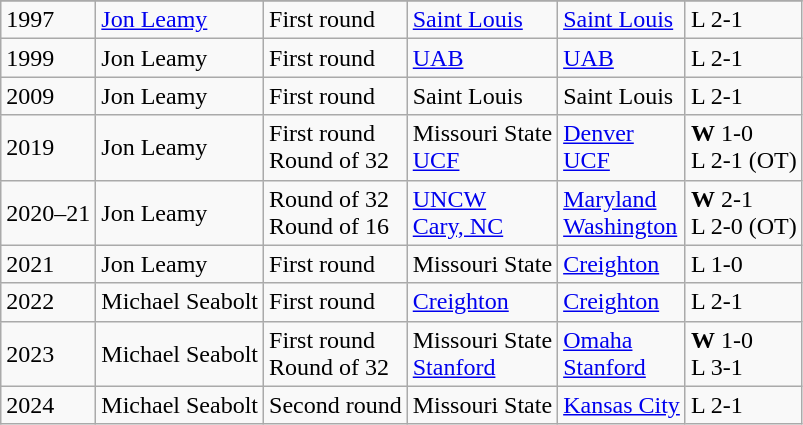<table class="wikitable">
<tr>
</tr>
<tr>
<td>1997</td>
<td><a href='#'>Jon Leamy</a></td>
<td>First round</td>
<td><a href='#'>Saint Louis</a></td>
<td><a href='#'>Saint Louis</a></td>
<td>L 2-1</td>
</tr>
<tr>
<td>1999</td>
<td>Jon Leamy</td>
<td>First round</td>
<td><a href='#'>UAB</a></td>
<td><a href='#'>UAB</a></td>
<td>L 2-1</td>
</tr>
<tr>
<td>2009</td>
<td>Jon Leamy</td>
<td>First round</td>
<td>Saint Louis</td>
<td>Saint Louis</td>
<td>L 2-1</td>
</tr>
<tr>
<td>2019</td>
<td>Jon Leamy</td>
<td>First round<br>Round of 32</td>
<td>Missouri State<br><a href='#'>UCF</a></td>
<td><a href='#'>Denver</a><br><a href='#'>UCF</a></td>
<td><strong>W</strong> 1-0<br> L 2-1 (OT)</td>
</tr>
<tr>
<td>2020–21</td>
<td>Jon Leamy</td>
<td>Round of 32<br>Round of 16</td>
<td><a href='#'>UNCW</a><br><a href='#'>Cary, NC</a></td>
<td><a href='#'>Maryland</a><br><a href='#'>Washington</a></td>
<td><strong>W</strong> 2-1<br> L 2-0 (OT)</td>
</tr>
<tr>
<td>2021</td>
<td>Jon Leamy</td>
<td>First round</td>
<td>Missouri State</td>
<td><a href='#'>Creighton</a></td>
<td>L 1-0</td>
</tr>
<tr>
<td>2022</td>
<td>Michael Seabolt</td>
<td>First round</td>
<td><a href='#'>Creighton</a></td>
<td><a href='#'>Creighton</a></td>
<td>L 2-1</td>
</tr>
<tr>
<td>2023</td>
<td>Michael Seabolt</td>
<td>First round<br>Round of 32</td>
<td>Missouri State<br><a href='#'>Stanford</a></td>
<td><a href='#'>Omaha</a><br><a href='#'>Stanford</a></td>
<td><strong>W</strong> 1-0<br> L 3-1</td>
</tr>
<tr>
<td>2024</td>
<td>Michael Seabolt</td>
<td>Second round</td>
<td>Missouri State</td>
<td><a href='#'>Kansas City</a></td>
<td>L 2-1</td>
</tr>
</table>
